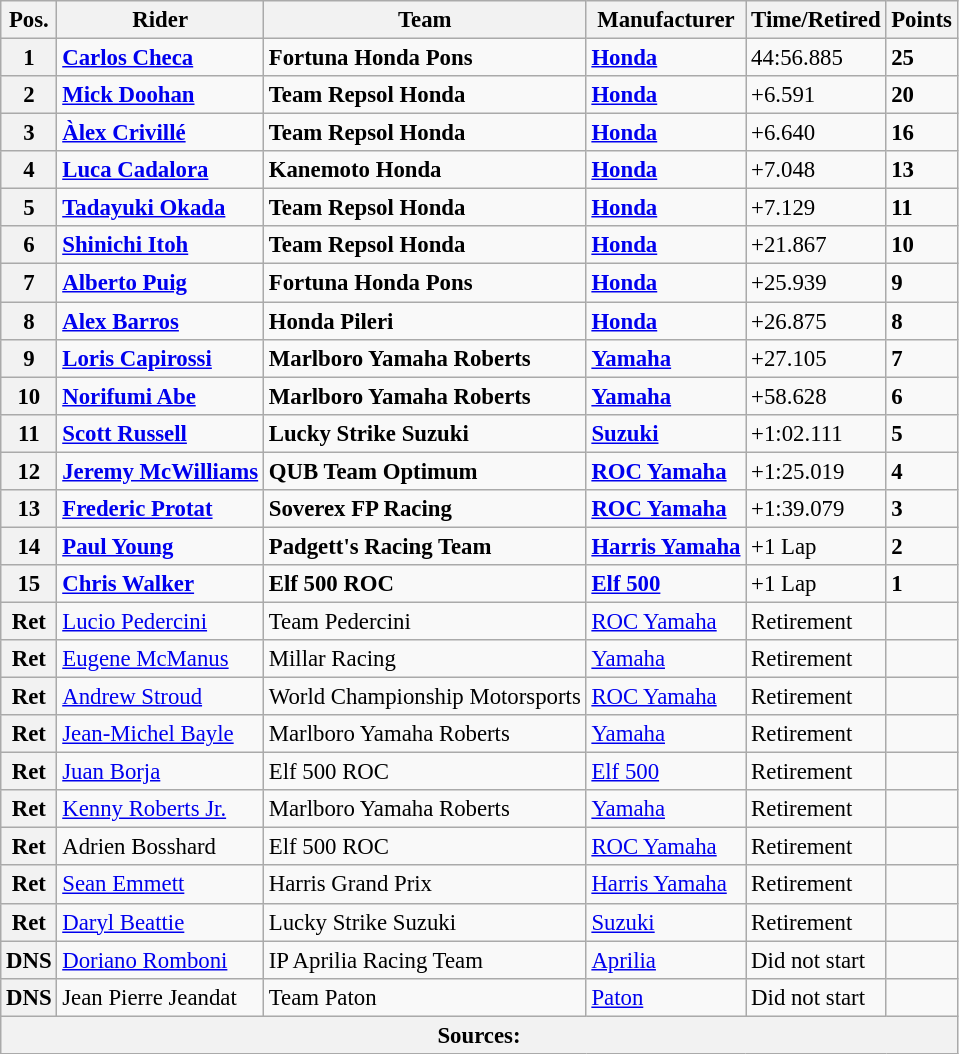<table class="wikitable" style="font-size: 95%;">
<tr>
<th>Pos.</th>
<th>Rider</th>
<th>Team</th>
<th>Manufacturer</th>
<th>Time/Retired</th>
<th>Points</th>
</tr>
<tr>
<th>1</th>
<td> <strong><a href='#'>Carlos Checa</a></strong></td>
<td><strong>Fortuna Honda Pons</strong></td>
<td><strong><a href='#'>Honda</a></strong></td>
<td>44:56.885</td>
<td><strong>25</strong></td>
</tr>
<tr>
<th>2</th>
<td> <strong><a href='#'>Mick Doohan</a></strong></td>
<td><strong>Team Repsol Honda</strong></td>
<td><strong><a href='#'>Honda</a></strong></td>
<td>+6.591</td>
<td><strong>20</strong></td>
</tr>
<tr>
<th>3</th>
<td> <strong><a href='#'>Àlex Crivillé</a></strong></td>
<td><strong>Team Repsol Honda</strong></td>
<td><strong><a href='#'>Honda</a></strong></td>
<td>+6.640</td>
<td><strong>16</strong></td>
</tr>
<tr>
<th>4</th>
<td> <strong><a href='#'>Luca Cadalora</a></strong></td>
<td><strong>Kanemoto Honda</strong></td>
<td><strong><a href='#'>Honda</a></strong></td>
<td>+7.048</td>
<td><strong>13</strong></td>
</tr>
<tr>
<th>5</th>
<td> <strong><a href='#'>Tadayuki Okada</a></strong></td>
<td><strong>Team Repsol Honda</strong></td>
<td><strong><a href='#'>Honda</a></strong></td>
<td>+7.129</td>
<td><strong>11</strong></td>
</tr>
<tr>
<th>6</th>
<td> <strong><a href='#'>Shinichi Itoh</a></strong></td>
<td><strong>Team Repsol Honda</strong></td>
<td><strong><a href='#'>Honda</a></strong></td>
<td>+21.867</td>
<td><strong>10</strong></td>
</tr>
<tr>
<th>7</th>
<td> <strong><a href='#'>Alberto Puig</a></strong></td>
<td><strong>Fortuna Honda Pons</strong></td>
<td><strong><a href='#'>Honda</a></strong></td>
<td>+25.939</td>
<td><strong>9</strong></td>
</tr>
<tr>
<th>8</th>
<td> <strong><a href='#'>Alex Barros</a></strong></td>
<td><strong>Honda Pileri</strong></td>
<td><strong><a href='#'>Honda</a></strong></td>
<td>+26.875</td>
<td><strong>8</strong></td>
</tr>
<tr>
<th>9</th>
<td> <strong><a href='#'>Loris Capirossi</a></strong></td>
<td><strong>Marlboro Yamaha Roberts</strong></td>
<td><strong><a href='#'>Yamaha</a></strong></td>
<td>+27.105</td>
<td><strong>7</strong></td>
</tr>
<tr>
<th>10</th>
<td> <strong><a href='#'>Norifumi Abe</a></strong></td>
<td><strong>Marlboro Yamaha Roberts</strong></td>
<td><strong><a href='#'>Yamaha</a></strong></td>
<td>+58.628</td>
<td><strong>6</strong></td>
</tr>
<tr>
<th>11</th>
<td> <strong><a href='#'>Scott Russell</a></strong></td>
<td><strong>Lucky Strike Suzuki</strong></td>
<td><strong><a href='#'>Suzuki</a></strong></td>
<td>+1:02.111</td>
<td><strong>5</strong></td>
</tr>
<tr>
<th>12</th>
<td> <strong><a href='#'>Jeremy McWilliams</a></strong></td>
<td><strong>QUB Team Optimum</strong></td>
<td><strong><a href='#'>ROC Yamaha</a></strong></td>
<td>+1:25.019</td>
<td><strong>4</strong></td>
</tr>
<tr>
<th>13</th>
<td> <strong><a href='#'>Frederic Protat</a></strong></td>
<td><strong>Soverex FP Racing</strong></td>
<td><strong><a href='#'>ROC Yamaha</a></strong></td>
<td>+1:39.079</td>
<td><strong>3</strong></td>
</tr>
<tr>
<th>14</th>
<td> <strong><a href='#'>Paul Young</a></strong></td>
<td><strong>Padgett's Racing Team</strong></td>
<td><strong><a href='#'>Harris Yamaha</a></strong></td>
<td>+1 Lap</td>
<td><strong>2</strong></td>
</tr>
<tr>
<th>15</th>
<td> <strong><a href='#'>Chris Walker</a></strong></td>
<td><strong>Elf 500 ROC</strong></td>
<td><strong><a href='#'>Elf 500</a></strong></td>
<td>+1 Lap</td>
<td><strong>1</strong></td>
</tr>
<tr>
<th>Ret</th>
<td> <a href='#'>Lucio Pedercini</a></td>
<td>Team Pedercini</td>
<td><a href='#'>ROC Yamaha</a></td>
<td>Retirement</td>
<td></td>
</tr>
<tr>
<th>Ret</th>
<td> <a href='#'>Eugene McManus</a></td>
<td>Millar Racing</td>
<td><a href='#'>Yamaha</a></td>
<td>Retirement</td>
<td></td>
</tr>
<tr>
<th>Ret</th>
<td> <a href='#'>Andrew Stroud</a></td>
<td>World Championship Motorsports</td>
<td><a href='#'>ROC Yamaha</a></td>
<td>Retirement</td>
<td></td>
</tr>
<tr>
<th>Ret</th>
<td> <a href='#'>Jean-Michel Bayle</a></td>
<td>Marlboro Yamaha Roberts</td>
<td><a href='#'>Yamaha</a></td>
<td>Retirement</td>
<td></td>
</tr>
<tr>
<th>Ret</th>
<td> <a href='#'>Juan Borja</a></td>
<td>Elf 500 ROC</td>
<td><a href='#'>Elf 500</a></td>
<td>Retirement</td>
<td></td>
</tr>
<tr>
<th>Ret</th>
<td> <a href='#'>Kenny Roberts Jr.</a></td>
<td>Marlboro Yamaha Roberts</td>
<td><a href='#'>Yamaha</a></td>
<td>Retirement</td>
<td></td>
</tr>
<tr>
<th>Ret</th>
<td> Adrien Bosshard</td>
<td>Elf 500 ROC</td>
<td><a href='#'>ROC Yamaha</a></td>
<td>Retirement</td>
<td></td>
</tr>
<tr>
<th>Ret</th>
<td> <a href='#'>Sean Emmett</a></td>
<td>Harris Grand Prix</td>
<td><a href='#'>Harris Yamaha</a></td>
<td>Retirement</td>
<td></td>
</tr>
<tr>
<th>Ret</th>
<td> <a href='#'>Daryl Beattie</a></td>
<td>Lucky Strike Suzuki</td>
<td><a href='#'>Suzuki</a></td>
<td>Retirement</td>
<td></td>
</tr>
<tr>
<th>DNS</th>
<td> <a href='#'>Doriano Romboni</a></td>
<td>IP Aprilia Racing Team</td>
<td><a href='#'>Aprilia</a></td>
<td>Did not start</td>
<td></td>
</tr>
<tr>
<th>DNS</th>
<td> Jean Pierre Jeandat</td>
<td>Team Paton</td>
<td><a href='#'>Paton</a></td>
<td>Did not start</td>
<td></td>
</tr>
<tr>
<th colspan=8>Sources: </th>
</tr>
</table>
